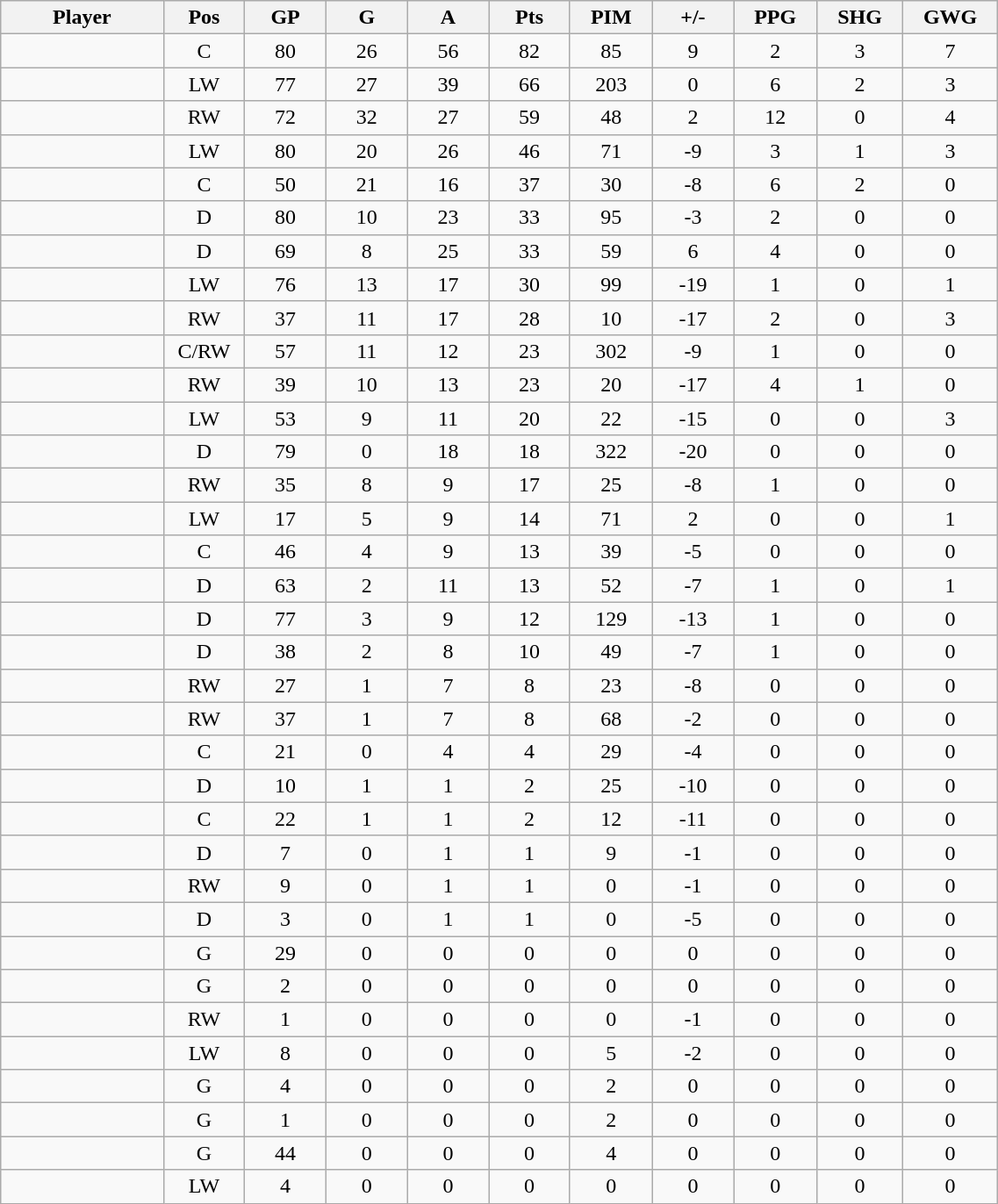<table class="wikitable sortable" width="60%">
<tr ALIGN="center">
<th bgcolor="#DDDDFF" width="10%">Player</th>
<th bgcolor="#DDDDFF" width="3%" title="Position">Pos</th>
<th bgcolor="#DDDDFF" width="5%" title="Games played">GP</th>
<th bgcolor="#DDDDFF" width="5%" title="Goals">G</th>
<th bgcolor="#DDDDFF" width="5%" title="Assists">A</th>
<th bgcolor="#DDDDFF" width="5%" title="Points">Pts</th>
<th bgcolor="#DDDDFF" width="5%" title="Penalties in Minutes">PIM</th>
<th bgcolor="#DDDDFF" width="5%" title="Plus/Minus">+/-</th>
<th bgcolor="#DDDDFF" width="5%" title="Power Play Goals">PPG</th>
<th bgcolor="#DDDDFF" width="5%" title="Short-handed Goals">SHG</th>
<th bgcolor="#DDDDFF" width="5%" title="Game-winning Goals">GWG</th>
</tr>
<tr align="center">
<td align="right"></td>
<td>C</td>
<td>80</td>
<td>26</td>
<td>56</td>
<td>82</td>
<td>85</td>
<td>9</td>
<td>2</td>
<td>3</td>
<td>7</td>
</tr>
<tr align="center">
<td align="right"></td>
<td>LW</td>
<td>77</td>
<td>27</td>
<td>39</td>
<td>66</td>
<td>203</td>
<td>0</td>
<td>6</td>
<td>2</td>
<td>3</td>
</tr>
<tr align="center">
<td align="right"></td>
<td>RW</td>
<td>72</td>
<td>32</td>
<td>27</td>
<td>59</td>
<td>48</td>
<td>2</td>
<td>12</td>
<td>0</td>
<td>4</td>
</tr>
<tr align="center">
<td align="right"></td>
<td>LW</td>
<td>80</td>
<td>20</td>
<td>26</td>
<td>46</td>
<td>71</td>
<td>-9</td>
<td>3</td>
<td>1</td>
<td>3</td>
</tr>
<tr align="center">
<td align="right"></td>
<td>C</td>
<td>50</td>
<td>21</td>
<td>16</td>
<td>37</td>
<td>30</td>
<td>-8</td>
<td>6</td>
<td>2</td>
<td>0</td>
</tr>
<tr align="center">
<td align="right"></td>
<td>D</td>
<td>80</td>
<td>10</td>
<td>23</td>
<td>33</td>
<td>95</td>
<td>-3</td>
<td>2</td>
<td>0</td>
<td>0</td>
</tr>
<tr align="center">
<td align="right"></td>
<td>D</td>
<td>69</td>
<td>8</td>
<td>25</td>
<td>33</td>
<td>59</td>
<td>6</td>
<td>4</td>
<td>0</td>
<td>0</td>
</tr>
<tr align="center">
<td align="right"></td>
<td>LW</td>
<td>76</td>
<td>13</td>
<td>17</td>
<td>30</td>
<td>99</td>
<td>-19</td>
<td>1</td>
<td>0</td>
<td>1</td>
</tr>
<tr align="center">
<td align="right"></td>
<td>RW</td>
<td>37</td>
<td>11</td>
<td>17</td>
<td>28</td>
<td>10</td>
<td>-17</td>
<td>2</td>
<td>0</td>
<td>3</td>
</tr>
<tr align="center">
<td align="right"></td>
<td>C/RW</td>
<td>57</td>
<td>11</td>
<td>12</td>
<td>23</td>
<td>302</td>
<td>-9</td>
<td>1</td>
<td>0</td>
<td>0</td>
</tr>
<tr align="center">
<td align="right"></td>
<td>RW</td>
<td>39</td>
<td>10</td>
<td>13</td>
<td>23</td>
<td>20</td>
<td>-17</td>
<td>4</td>
<td>1</td>
<td>0</td>
</tr>
<tr align="center">
<td align="right"></td>
<td>LW</td>
<td>53</td>
<td>9</td>
<td>11</td>
<td>20</td>
<td>22</td>
<td>-15</td>
<td>0</td>
<td>0</td>
<td>3</td>
</tr>
<tr align="center">
<td align="right"></td>
<td>D</td>
<td>79</td>
<td>0</td>
<td>18</td>
<td>18</td>
<td>322</td>
<td>-20</td>
<td>0</td>
<td>0</td>
<td>0</td>
</tr>
<tr align="center">
<td align="right"></td>
<td>RW</td>
<td>35</td>
<td>8</td>
<td>9</td>
<td>17</td>
<td>25</td>
<td>-8</td>
<td>1</td>
<td>0</td>
<td>0</td>
</tr>
<tr align="center">
<td align="right"></td>
<td>LW</td>
<td>17</td>
<td>5</td>
<td>9</td>
<td>14</td>
<td>71</td>
<td>2</td>
<td>0</td>
<td>0</td>
<td>1</td>
</tr>
<tr align="center">
<td align="right"></td>
<td>C</td>
<td>46</td>
<td>4</td>
<td>9</td>
<td>13</td>
<td>39</td>
<td>-5</td>
<td>0</td>
<td>0</td>
<td>0</td>
</tr>
<tr align="center">
<td align="right"></td>
<td>D</td>
<td>63</td>
<td>2</td>
<td>11</td>
<td>13</td>
<td>52</td>
<td>-7</td>
<td>1</td>
<td>0</td>
<td>1</td>
</tr>
<tr align="center">
<td align="right"></td>
<td>D</td>
<td>77</td>
<td>3</td>
<td>9</td>
<td>12</td>
<td>129</td>
<td>-13</td>
<td>1</td>
<td>0</td>
<td>0</td>
</tr>
<tr align="center">
<td align="right"></td>
<td>D</td>
<td>38</td>
<td>2</td>
<td>8</td>
<td>10</td>
<td>49</td>
<td>-7</td>
<td>1</td>
<td>0</td>
<td>0</td>
</tr>
<tr align="center">
<td align="right"></td>
<td>RW</td>
<td>27</td>
<td>1</td>
<td>7</td>
<td>8</td>
<td>23</td>
<td>-8</td>
<td>0</td>
<td>0</td>
<td>0</td>
</tr>
<tr align="center">
<td align="right"></td>
<td>RW</td>
<td>37</td>
<td>1</td>
<td>7</td>
<td>8</td>
<td>68</td>
<td>-2</td>
<td>0</td>
<td>0</td>
<td>0</td>
</tr>
<tr align="center">
<td align="right"></td>
<td>C</td>
<td>21</td>
<td>0</td>
<td>4</td>
<td>4</td>
<td>29</td>
<td>-4</td>
<td>0</td>
<td>0</td>
<td>0</td>
</tr>
<tr align="center">
<td align="right"></td>
<td>D</td>
<td>10</td>
<td>1</td>
<td>1</td>
<td>2</td>
<td>25</td>
<td>-10</td>
<td>0</td>
<td>0</td>
<td>0</td>
</tr>
<tr align="center">
<td align="right"></td>
<td>C</td>
<td>22</td>
<td>1</td>
<td>1</td>
<td>2</td>
<td>12</td>
<td>-11</td>
<td>0</td>
<td>0</td>
<td>0</td>
</tr>
<tr align="center">
<td align="right"></td>
<td>D</td>
<td>7</td>
<td>0</td>
<td>1</td>
<td>1</td>
<td>9</td>
<td>-1</td>
<td>0</td>
<td>0</td>
<td>0</td>
</tr>
<tr align="center">
<td align="right"></td>
<td>RW</td>
<td>9</td>
<td>0</td>
<td>1</td>
<td>1</td>
<td>0</td>
<td>-1</td>
<td>0</td>
<td>0</td>
<td>0</td>
</tr>
<tr align="center">
<td align="right"></td>
<td>D</td>
<td>3</td>
<td>0</td>
<td>1</td>
<td>1</td>
<td>0</td>
<td>-5</td>
<td>0</td>
<td>0</td>
<td>0</td>
</tr>
<tr align="center">
<td align="right"></td>
<td>G</td>
<td>29</td>
<td>0</td>
<td>0</td>
<td>0</td>
<td>0</td>
<td>0</td>
<td>0</td>
<td>0</td>
<td>0</td>
</tr>
<tr align="center">
<td align="right"></td>
<td>G</td>
<td>2</td>
<td>0</td>
<td>0</td>
<td>0</td>
<td>0</td>
<td>0</td>
<td>0</td>
<td>0</td>
<td>0</td>
</tr>
<tr align="center">
<td align="right"></td>
<td>RW</td>
<td>1</td>
<td>0</td>
<td>0</td>
<td>0</td>
<td>0</td>
<td>-1</td>
<td>0</td>
<td>0</td>
<td>0</td>
</tr>
<tr align="center">
<td align="right"></td>
<td>LW</td>
<td>8</td>
<td>0</td>
<td>0</td>
<td>0</td>
<td>5</td>
<td>-2</td>
<td>0</td>
<td>0</td>
<td>0</td>
</tr>
<tr align="center">
<td align="right"></td>
<td>G</td>
<td>4</td>
<td>0</td>
<td>0</td>
<td>0</td>
<td>2</td>
<td>0</td>
<td>0</td>
<td>0</td>
<td>0</td>
</tr>
<tr align="center">
<td align="right"></td>
<td>G</td>
<td>1</td>
<td>0</td>
<td>0</td>
<td>0</td>
<td>2</td>
<td>0</td>
<td>0</td>
<td>0</td>
<td>0</td>
</tr>
<tr align="center">
<td align="right"></td>
<td>G</td>
<td>44</td>
<td>0</td>
<td>0</td>
<td>0</td>
<td>4</td>
<td>0</td>
<td>0</td>
<td>0</td>
<td>0</td>
</tr>
<tr align="center">
<td align="right"></td>
<td>LW</td>
<td>4</td>
<td>0</td>
<td>0</td>
<td>0</td>
<td>0</td>
<td>0</td>
<td>0</td>
<td>0</td>
<td>0</td>
</tr>
</table>
